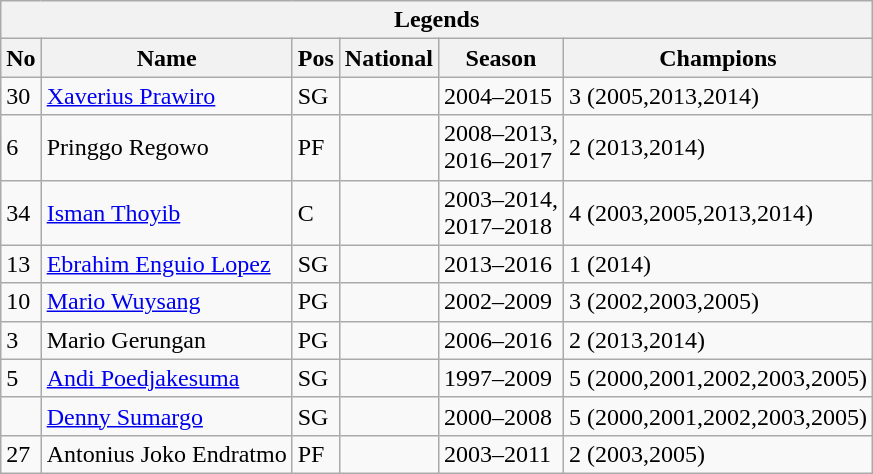<table class="wikitable sortable">
<tr>
<th colspan="6">Legends</th>
</tr>
<tr>
<th>No</th>
<th>Name</th>
<th>Pos</th>
<th>National</th>
<th>Season</th>
<th>Champions</th>
</tr>
<tr>
<td>30</td>
<td><a href='#'>Xaverius Prawiro</a></td>
<td>SG</td>
<td></td>
<td>2004–2015</td>
<td>3 (2005,2013,2014)</td>
</tr>
<tr>
<td>6</td>
<td>Pringgo Regowo</td>
<td>PF</td>
<td></td>
<td>2008–2013,<br>2016–2017</td>
<td>2 (2013,2014)</td>
</tr>
<tr>
<td>34</td>
<td><a href='#'>Isman Thoyib</a></td>
<td>C</td>
<td></td>
<td>2003–2014,<br>2017–2018</td>
<td>4 (2003,2005,2013,2014)</td>
</tr>
<tr>
<td>13</td>
<td><a href='#'>Ebrahim Enguio Lopez</a></td>
<td>SG</td>
<td><br></td>
<td>2013–2016</td>
<td>1 (2014)</td>
</tr>
<tr>
<td>10</td>
<td><a href='#'>Mario Wuysang</a></td>
<td>PG</td>
<td><br></td>
<td>2002–2009</td>
<td>3 (2002,2003,2005)</td>
</tr>
<tr>
<td>3</td>
<td>Mario Gerungan</td>
<td>PG</td>
<td></td>
<td>2006–2016</td>
<td>2 (2013,2014)</td>
</tr>
<tr>
<td>5</td>
<td><a href='#'>Andi Poedjakesuma</a></td>
<td>SG</td>
<td></td>
<td>1997–2009</td>
<td>5 (2000,2001,2002,2003,2005)</td>
</tr>
<tr>
<td></td>
<td><a href='#'>Denny Sumargo</a></td>
<td>SG</td>
<td></td>
<td>2000–2008</td>
<td>5 (2000,2001,2002,2003,2005)</td>
</tr>
<tr>
<td>27</td>
<td>Antonius Joko Endratmo</td>
<td>PF</td>
<td></td>
<td>2003–2011</td>
<td>2 (2003,2005)</td>
</tr>
</table>
